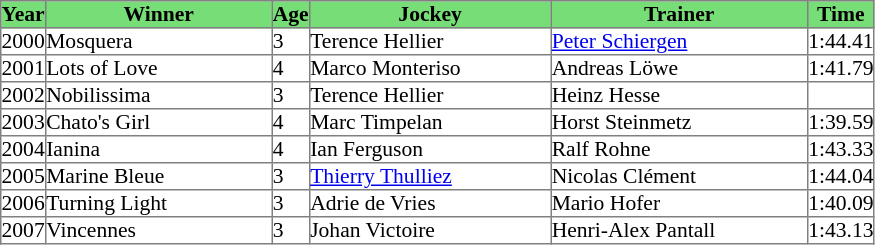<table class = "sortable" | border="1" cellpadding="0" style="border-collapse: collapse; font-size:90%">
<tr bgcolor="#77dd77" align="center">
<th>Year</th>
<th>Winner</th>
<th>Age</th>
<th>Jockey</th>
<th>Trainer</th>
<th>Time</th>
</tr>
<tr>
<td>2000</td>
<td width=150px>Mosquera</td>
<td>3</td>
<td width=160px>Terence Hellier</td>
<td width=170px><a href='#'>Peter Schiergen</a></td>
<td>1:44.41</td>
</tr>
<tr>
<td>2001</td>
<td>Lots of Love</td>
<td>4</td>
<td>Marco Monteriso</td>
<td>Andreas Löwe</td>
<td>1:41.79</td>
</tr>
<tr>
<td>2002</td>
<td>Nobilissima</td>
<td>3</td>
<td>Terence Hellier</td>
<td>Heinz Hesse</td>
<td></td>
</tr>
<tr>
<td>2003</td>
<td>Chato's Girl</td>
<td>4</td>
<td>Marc Timpelan</td>
<td>Horst Steinmetz</td>
<td>1:39.59</td>
</tr>
<tr>
<td>2004</td>
<td>Ianina</td>
<td>4</td>
<td>Ian Ferguson</td>
<td>Ralf Rohne</td>
<td>1:43.33</td>
</tr>
<tr>
<td>2005</td>
<td>Marine Bleue</td>
<td>3</td>
<td><a href='#'>Thierry Thulliez</a></td>
<td>Nicolas Clément</td>
<td>1:44.04</td>
</tr>
<tr>
<td>2006</td>
<td>Turning Light</td>
<td>3</td>
<td>Adrie de Vries</td>
<td>Mario Hofer</td>
<td>1:40.09</td>
</tr>
<tr>
<td>2007</td>
<td>Vincennes</td>
<td>3</td>
<td>Johan Victoire</td>
<td>Henri-Alex Pantall</td>
<td>1:43.13</td>
</tr>
</table>
